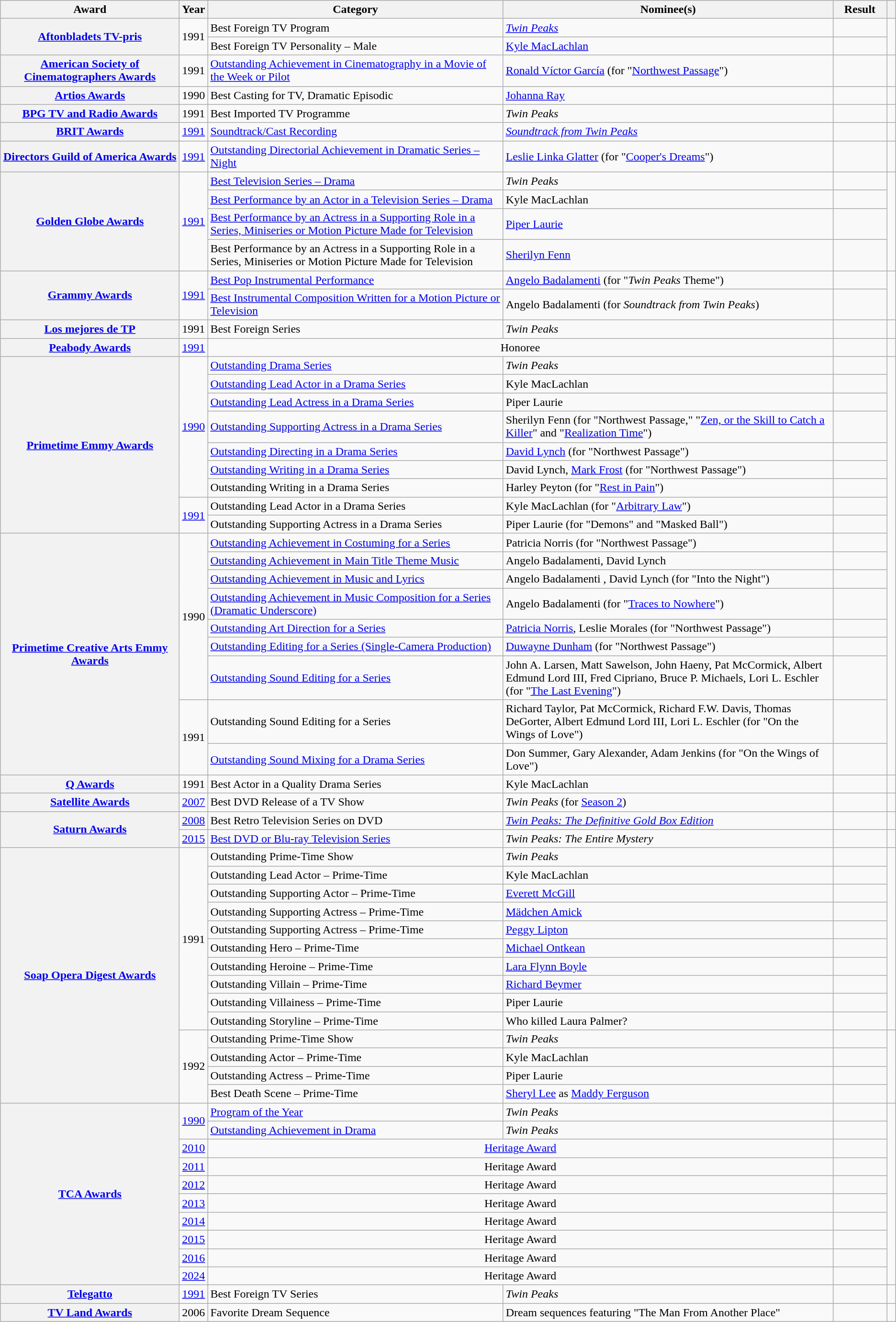<table class="wikitable sortable plainrowheaders" summary="TBD">
<tr>
<th scope="col" style="width:20%;">Award</th>
<th scope="col" style="width:3%;">Year</th>
<th scope="col" style="width:33%;">Category</th>
<th scope="col">Nominee(s)</th>
<th scope="col" style="width:6%;">Result</th>
<th scope="col" class="unsortable" style="width:1%;"></th>
</tr>
<tr>
<th scope="row" rowspan="2"><a href='#'>Aftonbladets TV-pris</a></th>
<td align="center" rowspan="2">1991</td>
<td>Best Foreign TV Program</td>
<td><em><a href='#'>Twin Peaks</a></em></td>
<td></td>
<td align="center" rowspan="2"></td>
</tr>
<tr>
<td>Best Foreign TV Personality – Male</td>
<td><a href='#'>Kyle MacLachlan</a></td>
<td></td>
</tr>
<tr>
<th scope="row"><a href='#'>American Society of Cinematographers Awards</a></th>
<td align="center">1991</td>
<td><a href='#'>Outstanding Achievement in Cinematography in a Movie of the Week or Pilot</a></td>
<td><a href='#'>Ronald Víctor García</a> (for "<a href='#'>Northwest Passage</a>")</td>
<td></td>
<td align="center"></td>
</tr>
<tr>
<th scope="row"><a href='#'>Artios Awards</a></th>
<td align="center">1990</td>
<td>Best Casting for TV, Dramatic Episodic</td>
<td><a href='#'>Johanna Ray</a></td>
<td></td>
<td align="center"></td>
</tr>
<tr>
<th scope="row"><a href='#'>BPG TV and Radio Awards</a></th>
<td align="center">1991</td>
<td>Best Imported TV Programme</td>
<td><em>Twin Peaks</em></td>
<td></td>
<td align="center"></td>
</tr>
<tr>
<th scope="row"><a href='#'>BRIT Awards</a></th>
<td align="center"><a href='#'>1991</a></td>
<td><a href='#'>Soundtrack/Cast Recording</a></td>
<td><em><a href='#'>Soundtrack from Twin Peaks</a></em></td>
<td></td>
<td align="center"></td>
</tr>
<tr>
<th scope="row"><a href='#'>Directors Guild of America Awards</a></th>
<td align="center"><a href='#'>1991</a></td>
<td><a href='#'>Outstanding Directorial Achievement in Dramatic Series – Night</a></td>
<td><a href='#'>Leslie Linka Glatter</a> (for "<a href='#'>Cooper's Dreams</a>")</td>
<td></td>
<td align="center"></td>
</tr>
<tr>
<th scope="row" rowspan="4"><a href='#'>Golden Globe Awards</a></th>
<td align="center" rowspan="4"><a href='#'>1991</a></td>
<td><a href='#'>Best Television Series – Drama</a></td>
<td><em>Twin Peaks</em></td>
<td></td>
<td align="center" rowspan="4"></td>
</tr>
<tr>
<td><a href='#'>Best Performance by an Actor in a Television Series – Drama</a></td>
<td>Kyle MacLachlan</td>
<td></td>
</tr>
<tr>
<td><a href='#'>Best Performance by an Actress in a Supporting Role in a Series, Miniseries or Motion Picture Made for Television</a></td>
<td><a href='#'>Piper Laurie</a></td>
<td></td>
</tr>
<tr>
<td>Best Performance by an Actress in a Supporting Role in a Series, Miniseries or Motion Picture Made for Television</td>
<td><a href='#'>Sherilyn Fenn</a></td>
<td></td>
</tr>
<tr>
<th scope="row" rowspan="2"><a href='#'>Grammy Awards</a></th>
<td align="center" rowspan="2"><a href='#'>1991</a></td>
<td><a href='#'>Best Pop Instrumental Performance</a></td>
<td><a href='#'>Angelo Badalamenti</a> (for "<em>Twin Peaks</em> Theme")</td>
<td></td>
<td align="center" rowspan="2"></td>
</tr>
<tr>
<td><a href='#'>Best Instrumental Composition Written for a Motion Picture or Television</a></td>
<td>Angelo Badalamenti (for <em>Soundtrack from Twin Peaks</em>)</td>
<td></td>
</tr>
<tr>
<th scope="row"><a href='#'>Los mejores de TP</a></th>
<td align="center">1991</td>
<td>Best Foreign Series</td>
<td><em>Twin Peaks</em></td>
<td></td>
<td align="center"></td>
</tr>
<tr>
<th scope="row"><a href='#'>Peabody Awards</a></th>
<td align="center"><a href='#'>1991</a></td>
<td align="center" colspan="2">Honoree</td>
<td></td>
<td align="center"></td>
</tr>
<tr>
<th scope="row" rowspan="9"><a href='#'>Primetime Emmy Awards</a></th>
<td align="center" rowspan="7"><a href='#'>1990</a></td>
<td><a href='#'>Outstanding Drama Series</a></td>
<td><em>Twin Peaks</em></td>
<td></td>
<td align="center" rowspan="18"></td>
</tr>
<tr>
<td><a href='#'>Outstanding Lead Actor in a Drama Series</a></td>
<td>Kyle MacLachlan</td>
<td></td>
</tr>
<tr>
<td><a href='#'>Outstanding Lead Actress in a Drama Series</a></td>
<td>Piper Laurie</td>
<td></td>
</tr>
<tr>
<td><a href='#'>Outstanding Supporting Actress in a Drama Series</a></td>
<td>Sherilyn Fenn (for "Northwest Passage," "<a href='#'>Zen, or the Skill to Catch a Killer</a>" and "<a href='#'>Realization Time</a>")</td>
<td></td>
</tr>
<tr>
<td><a href='#'>Outstanding Directing in a Drama Series</a></td>
<td><a href='#'>David Lynch</a> (for "Northwest Passage")</td>
<td></td>
</tr>
<tr>
<td><a href='#'>Outstanding Writing in a Drama Series</a></td>
<td>David Lynch, <a href='#'>Mark Frost</a> (for "Northwest Passage")</td>
<td></td>
</tr>
<tr>
<td>Outstanding Writing in a Drama Series</td>
<td>Harley Peyton (for "<a href='#'>Rest in Pain</a>")</td>
<td></td>
</tr>
<tr>
<td align="center" rowspan="2"><a href='#'>1991</a></td>
<td>Outstanding Lead Actor in a Drama Series</td>
<td>Kyle MacLachlan (for "<a href='#'>Arbitrary Law</a>")</td>
<td></td>
</tr>
<tr>
<td>Outstanding Supporting Actress in a Drama Series</td>
<td>Piper Laurie (for "Demons" and "Masked Ball")</td>
<td></td>
</tr>
<tr>
<th scope="row" rowspan="9"><a href='#'>Primetime Creative Arts Emmy Awards</a></th>
<td align="center" rowspan="7">1990</td>
<td><a href='#'>Outstanding Achievement in Costuming for a Series</a></td>
<td>Patricia Norris (for "Northwest Passage")</td>
<td></td>
</tr>
<tr>
<td><a href='#'>Outstanding Achievement in Main Title Theme Music</a></td>
<td>Angelo Badalamenti, David Lynch</td>
<td></td>
</tr>
<tr>
<td><a href='#'>Outstanding Achievement in Music and Lyrics</a></td>
<td>Angelo Badalamenti , David Lynch  (for "Into the Night")</td>
<td></td>
</tr>
<tr>
<td><a href='#'>Outstanding Achievement in Music Composition for a Series (Dramatic Underscore)</a></td>
<td>Angelo Badalamenti (for "<a href='#'>Traces to Nowhere</a>")</td>
<td></td>
</tr>
<tr>
<td><a href='#'>Outstanding Art Direction for a Series</a></td>
<td><a href='#'>Patricia Norris</a>, Leslie Morales (for "Northwest Passage")</td>
<td></td>
</tr>
<tr>
<td><a href='#'>Outstanding Editing for a Series (Single-Camera Production)</a></td>
<td><a href='#'>Duwayne Dunham</a> (for "Northwest Passage")</td>
<td></td>
</tr>
<tr>
<td><a href='#'>Outstanding Sound Editing for a Series</a></td>
<td>John A. Larsen, Matt Sawelson, John Haeny, Pat McCormick, Albert Edmund Lord III, Fred Cipriano, Bruce P. Michaels, Lori L. Eschler (for "<a href='#'>The Last Evening</a>")</td>
<td></td>
</tr>
<tr>
<td align="center" rowspan="2">1991</td>
<td>Outstanding Sound Editing for a Series</td>
<td>Richard Taylor, Pat McCormick, Richard F.W. Davis, Thomas DeGorter, Albert Edmund Lord III, Lori L. Eschler (for "On the Wings of Love")</td>
<td></td>
</tr>
<tr>
<td><a href='#'>Outstanding Sound Mixing for a Drama Series</a></td>
<td>Don Summer, Gary Alexander, Adam Jenkins (for "On the Wings of Love")</td>
<td></td>
</tr>
<tr>
<th scope="row"><a href='#'>Q Awards</a></th>
<td align="center">1991</td>
<td>Best Actor in a Quality Drama Series</td>
<td>Kyle MacLachlan</td>
<td></td>
<td align="center"></td>
</tr>
<tr>
<th scope="row"><a href='#'>Satellite Awards</a></th>
<td align="center"><a href='#'>2007</a></td>
<td>Best DVD Release of a TV Show</td>
<td><em>Twin Peaks</em> (for <a href='#'>Season 2</a>)</td>
<td></td>
<td align="center"></td>
</tr>
<tr>
<th scope="row" rowspan="2"><a href='#'>Saturn Awards</a></th>
<td align="center"><a href='#'>2008</a></td>
<td>Best Retro Television Series on DVD</td>
<td><em><a href='#'>Twin Peaks: The Definitive Gold Box Edition</a></em></td>
<td></td>
<td align="center"></td>
</tr>
<tr>
<td align="center"><a href='#'>2015</a></td>
<td><a href='#'>Best DVD or Blu-ray Television Series</a></td>
<td><em>Twin Peaks: The Entire Mystery</em></td>
<td></td>
<td align="center"></td>
</tr>
<tr>
<th scope="row" rowspan="14"><a href='#'>Soap Opera Digest Awards</a></th>
<td align="center" rowspan="10">1991</td>
<td>Outstanding Prime-Time Show</td>
<td><em>Twin Peaks</em></td>
<td></td>
<td align="center" rowspan="10"></td>
</tr>
<tr>
<td>Outstanding Lead Actor – Prime-Time</td>
<td>Kyle MacLachlan</td>
<td></td>
</tr>
<tr>
<td>Outstanding Supporting Actor – Prime-Time</td>
<td><a href='#'>Everett McGill</a></td>
<td></td>
</tr>
<tr>
<td>Outstanding Supporting Actress – Prime-Time</td>
<td><a href='#'>Mädchen Amick</a></td>
<td></td>
</tr>
<tr>
<td>Outstanding Supporting Actress – Prime-Time</td>
<td><a href='#'>Peggy Lipton</a></td>
<td></td>
</tr>
<tr>
<td>Outstanding Hero – Prime-Time</td>
<td><a href='#'>Michael Ontkean</a></td>
<td></td>
</tr>
<tr>
<td>Outstanding Heroine – Prime-Time</td>
<td><a href='#'>Lara Flynn Boyle</a></td>
<td></td>
</tr>
<tr>
<td>Outstanding Villain – Prime-Time</td>
<td><a href='#'>Richard Beymer</a></td>
<td></td>
</tr>
<tr>
<td>Outstanding Villainess – Prime-Time</td>
<td>Piper Laurie</td>
<td></td>
</tr>
<tr>
<td>Outstanding Storyline – Prime-Time</td>
<td>Who killed Laura Palmer?</td>
<td></td>
</tr>
<tr>
<td align="center" rowspan="4">1992</td>
<td>Outstanding Prime-Time Show</td>
<td><em>Twin Peaks</em></td>
<td></td>
<td align="center" rowspan="4"></td>
</tr>
<tr>
<td>Outstanding Actor – Prime-Time</td>
<td>Kyle MacLachlan</td>
<td></td>
</tr>
<tr>
<td>Outstanding Actress – Prime-Time</td>
<td>Piper Laurie</td>
<td></td>
</tr>
<tr>
<td>Best Death Scene – Prime-Time</td>
<td><a href='#'>Sheryl Lee</a> as <a href='#'>Maddy Ferguson</a></td>
<td></td>
</tr>
<tr>
<th scope="row" rowspan="10"><a href='#'>TCA Awards</a></th>
<td align="center" rowspan="2"><a href='#'>1990</a></td>
<td><a href='#'>Program of the Year</a></td>
<td><em>Twin Peaks</em></td>
<td></td>
<td align="center" rowspan="10"></td>
</tr>
<tr>
<td><a href='#'>Outstanding Achievement in Drama</a></td>
<td><em>Twin Peaks</em></td>
<td></td>
</tr>
<tr>
<td align="center"><a href='#'>2010</a></td>
<td align="center" colspan="2"><a href='#'>Heritage Award</a></td>
<td></td>
</tr>
<tr>
<td align="center"><a href='#'>2011</a></td>
<td align="center" colspan="2">Heritage Award</td>
<td></td>
</tr>
<tr>
<td align="center"><a href='#'>2012</a></td>
<td align="center" colspan="2">Heritage Award</td>
<td></td>
</tr>
<tr>
<td align="center"><a href='#'>2013</a></td>
<td align="center" colspan="2">Heritage Award</td>
<td></td>
</tr>
<tr>
<td align="center"><a href='#'>2014</a></td>
<td align="center" colspan="2">Heritage Award</td>
<td></td>
</tr>
<tr>
<td align="center"><a href='#'>2015</a></td>
<td align="center" colspan="2">Heritage Award</td>
<td></td>
</tr>
<tr>
<td align="center"><a href='#'>2016</a></td>
<td align="center" colspan="2">Heritage Award</td>
<td></td>
</tr>
<tr>
<td align="center"><a href='#'>2024</a></td>
<td align="center" colspan="2">Heritage Award</td>
<td></td>
</tr>
<tr>
<th scope="row"><a href='#'>Telegatto</a></th>
<td align="center"><a href='#'>1991</a></td>
<td>Best Foreign TV Series</td>
<td><em>Twin Peaks</em></td>
<td></td>
<td align="center"></td>
</tr>
<tr>
<th scope="row"><a href='#'>TV Land Awards</a></th>
<td align="center">2006</td>
<td>Favorite Dream Sequence</td>
<td>Dream sequences featuring "The Man From Another Place"</td>
<td></td>
<td align="center"></td>
</tr>
</table>
